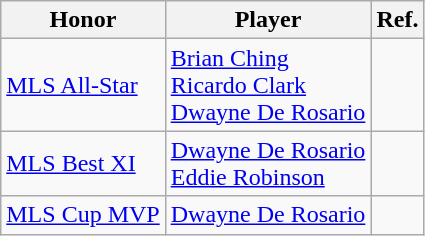<table class="wikitable">
<tr>
<th>Honor</th>
<th>Player</th>
<th>Ref.</th>
</tr>
<tr>
<td><a href='#'>MLS All-Star</a></td>
<td> <a href='#'>Brian Ching</a><br> <a href='#'>Ricardo Clark</a><br> <a href='#'>Dwayne De Rosario</a></td>
<td></td>
</tr>
<tr>
<td><a href='#'>MLS Best XI</a></td>
<td> <a href='#'>Dwayne De Rosario</a><br> <a href='#'>Eddie Robinson</a></td>
<td></td>
</tr>
<tr>
<td><a href='#'>MLS Cup MVP</a></td>
<td> <a href='#'>Dwayne De Rosario</a></td>
<td></td>
</tr>
</table>
